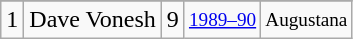<table class="wikitable">
<tr>
</tr>
<tr>
<td>1</td>
<td>Dave Vonesh</td>
<td>9</td>
<td style="font-size:80%;"><a href='#'>1989–90</a></td>
<td style="font-size:80%;">Augustana</td>
</tr>
</table>
